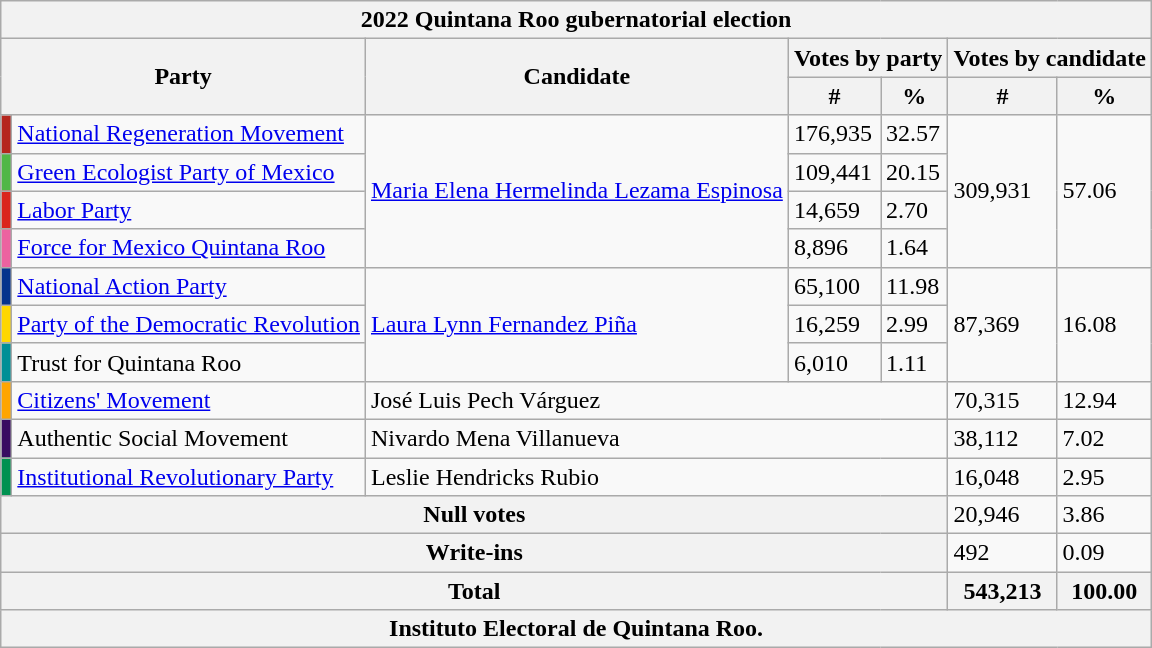<table class="wikitable sortable">
<tr>
<th colspan="7">2022 Quintana Roo gubernatorial election</th>
</tr>
<tr>
<th colspan="2" rowspan="2">Party</th>
<th rowspan="2">Candidate</th>
<th colspan="2">Votes by party</th>
<th colspan="2">Votes by candidate</th>
</tr>
<tr>
<th>#</th>
<th>%</th>
<th>#</th>
<th>%</th>
</tr>
<tr>
<td bgcolor="#B5261E" data-darkreader-inline-bgcolor=""></td>
<td><a href='#'>National Regeneration Movement</a></td>
<td rowspan="4"><a href='#'>Maria Elena Hermelinda Lezama Espinosa</a></td>
<td>176,935</td>
<td>32.57</td>
<td rowspan="4">309,931</td>
<td rowspan="4">57.06</td>
</tr>
<tr>
<td bgcolor="#50B747" data-darkreader-inline-bgcolor=""></td>
<td><a href='#'>Green Ecologist Party of Mexico</a></td>
<td>109,441</td>
<td>20.15</td>
</tr>
<tr>
<td bgcolor="#DA251D" data-darkreader-inline-bgcolor=""></td>
<td><a href='#'>Labor Party</a></td>
<td>14,659</td>
<td>2.70</td>
</tr>
<tr>
<td bgcolor="#EC62A0" data-darkreader-inline-bgcolor=""></td>
<td><a href='#'>Force for Mexico Quintana Roo</a></td>
<td>8,896</td>
<td>1.64</td>
</tr>
<tr>
<td bgcolor="#05338D" data-darkreader-inline-bgcolor=""></td>
<td><a href='#'>National Action Party</a></td>
<td rowspan="3"><a href='#'>Laura Lynn Fernandez Piña</a></td>
<td>65,100</td>
<td>11.98</td>
<td rowspan="3">87,369</td>
<td rowspan="3">16.08</td>
</tr>
<tr>
<td bgcolor="#FFD700" data-darkreader-inline-bgcolor=""></td>
<td><a href='#'>Party of the Democratic Revolution</a></td>
<td>16,259</td>
<td>2.99</td>
</tr>
<tr>
<td bgcolor="#008F96" data-darkreader-inline-bgcolor=""></td>
<td>Trust for Quintana Roo</td>
<td>6,010</td>
<td>1.11</td>
</tr>
<tr>
<td bgcolor="#FFA500" data-darkreader-inline-bgcolor=""></td>
<td><a href='#'>Citizens' Movement</a></td>
<td colspan="3">José Luis Pech Várguez</td>
<td>70,315</td>
<td>12.94</td>
</tr>
<tr>
<td bgcolor="#380B61" data-darkreader-inline-bgcolor=""></td>
<td>Authentic Social Movement</td>
<td colspan="3">Nivardo Mena Villanueva</td>
<td>38,112</td>
<td>7.02</td>
</tr>
<tr>
<td bgcolor="#009150" data-darkreader-inline-bgcolor=""></td>
<td><a href='#'>Institutional Revolutionary Party</a></td>
<td colspan="3">Leslie Hendricks Rubio</td>
<td>16,048</td>
<td>2.95</td>
</tr>
<tr>
<th colspan="5">Null votes</th>
<td>20,946</td>
<td>3.86</td>
</tr>
<tr>
<th colspan="5">Write-ins</th>
<td>492</td>
<td>0.09</td>
</tr>
<tr>
<th colspan="5">Total</th>
<th>543,213</th>
<th>100.00</th>
</tr>
<tr>
<th colspan="7">Instituto Electoral de Quintana Roo.</th>
</tr>
</table>
